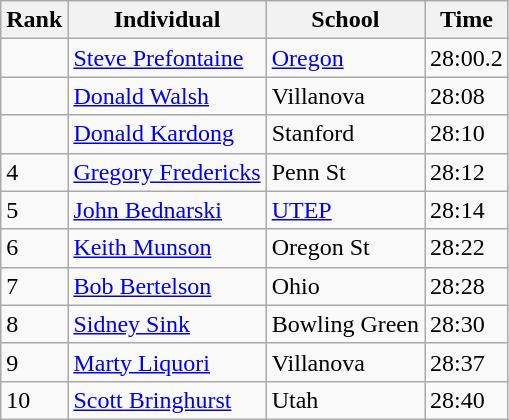<table class="wikitable">
<tr>
<th>Rank</th>
<th>Individual</th>
<th>School</th>
<th>Time</th>
</tr>
<tr>
<td></td>
<td><a href='#'>Steve Prefontaine</a></td>
<td><a href='#'>Oregon</a></td>
<td>28:00.2</td>
</tr>
<tr>
<td></td>
<td><a href='#'>Donald Walsh</a></td>
<td>Villanova</td>
<td>28:08</td>
</tr>
<tr>
<td></td>
<td><a href='#'>Donald Kardong</a></td>
<td>Stanford</td>
<td>28:10</td>
</tr>
<tr>
<td>4</td>
<td><a href='#'>Gregory Fredericks</a></td>
<td>Penn St</td>
<td>28:12</td>
</tr>
<tr>
<td>5</td>
<td><a href='#'>John Bednarski</a></td>
<td><a href='#'>UTEP</a></td>
<td>28:14</td>
</tr>
<tr>
<td>6</td>
<td><a href='#'>Keith Munson</a></td>
<td>Oregon St</td>
<td>28:22</td>
</tr>
<tr>
<td>7</td>
<td><a href='#'>Bob Bertelson</a></td>
<td>Ohio</td>
<td>28:28</td>
</tr>
<tr>
<td>8</td>
<td><a href='#'>Sidney Sink</a></td>
<td>Bowling Green</td>
<td>28:30</td>
</tr>
<tr>
<td>9</td>
<td><a href='#'>Marty Liquori</a></td>
<td>Villanova</td>
<td>28:37</td>
</tr>
<tr>
<td>10</td>
<td><a href='#'>Scott Bringhurst</a></td>
<td>Utah</td>
<td>28:40</td>
</tr>
</table>
